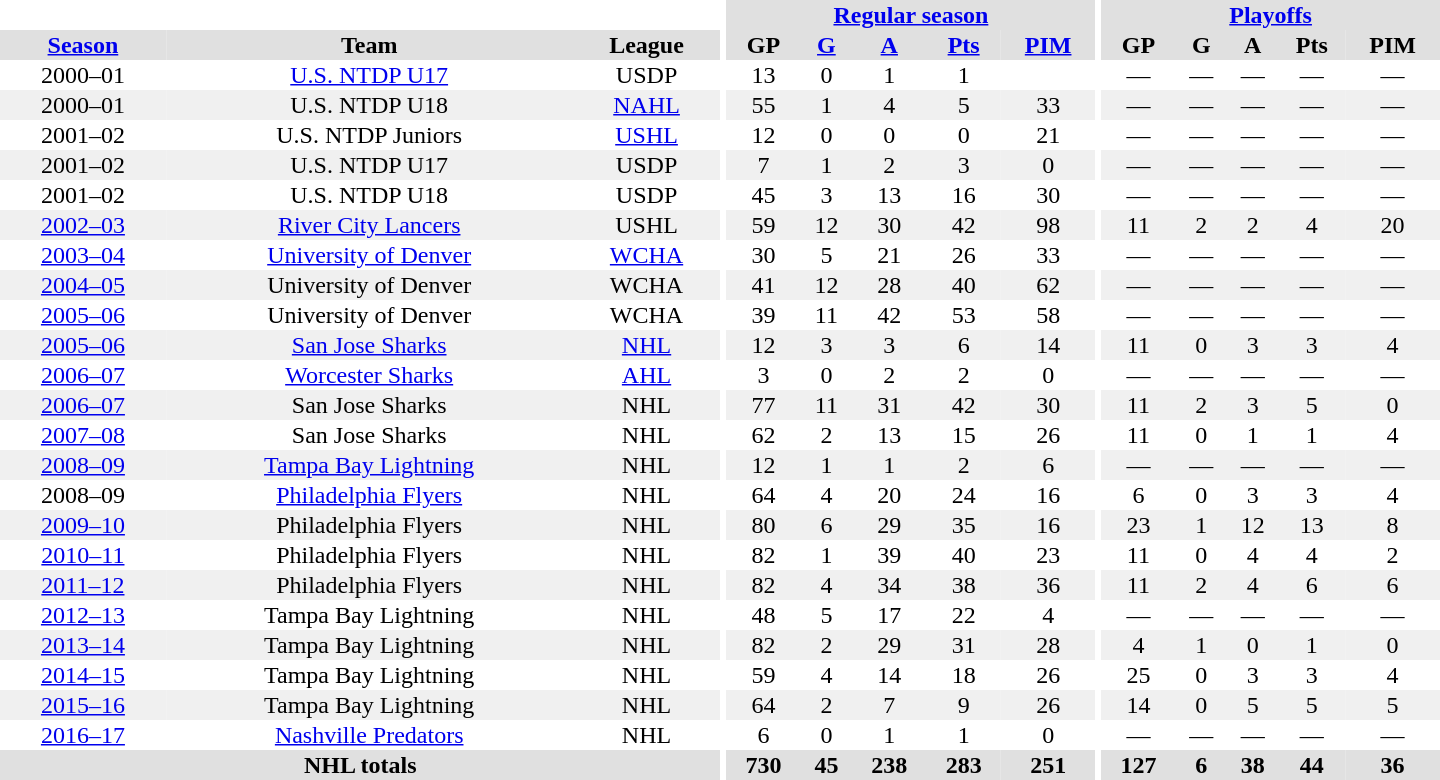<table border="0" cellpadding="1" cellspacing="0" style="text-align:center; width:60em">
<tr bgcolor="#e0e0e0">
<th colspan="3"  bgcolor="#ffffff"></th>
<th rowspan="99" bgcolor="#ffffff"></th>
<th colspan="5"><a href='#'>Regular season</a></th>
<th rowspan="99" bgcolor="#ffffff"></th>
<th colspan="5"><a href='#'>Playoffs</a></th>
</tr>
<tr bgcolor="#e0e0e0">
<th><a href='#'>Season</a></th>
<th>Team</th>
<th>League</th>
<th>GP</th>
<th><a href='#'>G</a></th>
<th><a href='#'>A</a></th>
<th><a href='#'>Pts</a></th>
<th><a href='#'>PIM</a></th>
<th>GP</th>
<th>G</th>
<th>A</th>
<th>Pts</th>
<th>PIM</th>
</tr>
<tr>
<td>2000–01</td>
<td><a href='#'>U.S. NTDP U17</a></td>
<td>USDP</td>
<td>13</td>
<td>0</td>
<td>1</td>
<td>1</td>
<td></td>
<td>—</td>
<td>—</td>
<td>—</td>
<td>—</td>
<td>—</td>
</tr>
<tr bgcolor="#f0f0f0">
<td>2000–01</td>
<td>U.S. NTDP U18</td>
<td><a href='#'>NAHL</a></td>
<td>55</td>
<td>1</td>
<td>4</td>
<td>5</td>
<td>33</td>
<td>—</td>
<td>—</td>
<td>—</td>
<td>—</td>
<td>—</td>
</tr>
<tr>
<td>2001–02</td>
<td>U.S. NTDP Juniors</td>
<td><a href='#'>USHL</a></td>
<td>12</td>
<td>0</td>
<td>0</td>
<td>0</td>
<td>21</td>
<td>—</td>
<td>—</td>
<td>—</td>
<td>—</td>
<td>—</td>
</tr>
<tr bgcolor="#f0f0f0">
<td>2001–02</td>
<td>U.S. NTDP U17</td>
<td>USDP</td>
<td>7</td>
<td>1</td>
<td>2</td>
<td>3</td>
<td>0</td>
<td>—</td>
<td>—</td>
<td>—</td>
<td>—</td>
<td>—</td>
</tr>
<tr>
<td>2001–02</td>
<td>U.S. NTDP U18</td>
<td>USDP</td>
<td>45</td>
<td>3</td>
<td>13</td>
<td>16</td>
<td>30</td>
<td>—</td>
<td>—</td>
<td>—</td>
<td>—</td>
<td>—</td>
</tr>
<tr bgcolor="#f0f0f0">
<td><a href='#'>2002–03</a></td>
<td><a href='#'>River City Lancers</a></td>
<td>USHL</td>
<td>59</td>
<td>12</td>
<td>30</td>
<td>42</td>
<td>98</td>
<td>11</td>
<td>2</td>
<td>2</td>
<td>4</td>
<td>20</td>
</tr>
<tr>
<td><a href='#'>2003–04</a></td>
<td><a href='#'>University of Denver</a></td>
<td><a href='#'>WCHA</a></td>
<td>30</td>
<td>5</td>
<td>21</td>
<td>26</td>
<td>33</td>
<td>—</td>
<td>—</td>
<td>—</td>
<td>—</td>
<td>—</td>
</tr>
<tr bgcolor="#f0f0f0">
<td><a href='#'>2004–05</a></td>
<td>University of Denver</td>
<td>WCHA</td>
<td>41</td>
<td>12</td>
<td>28</td>
<td>40</td>
<td>62</td>
<td>—</td>
<td>—</td>
<td>—</td>
<td>—</td>
<td>—</td>
</tr>
<tr>
<td><a href='#'>2005–06</a></td>
<td>University of Denver</td>
<td>WCHA</td>
<td>39</td>
<td>11</td>
<td>42</td>
<td>53</td>
<td>58</td>
<td>—</td>
<td>—</td>
<td>—</td>
<td>—</td>
<td>—</td>
</tr>
<tr bgcolor="#f0f0f0">
<td><a href='#'>2005–06</a></td>
<td><a href='#'>San Jose Sharks</a></td>
<td><a href='#'>NHL</a></td>
<td>12</td>
<td>3</td>
<td>3</td>
<td>6</td>
<td>14</td>
<td>11</td>
<td>0</td>
<td>3</td>
<td>3</td>
<td>4</td>
</tr>
<tr>
<td><a href='#'>2006–07</a></td>
<td><a href='#'>Worcester Sharks</a></td>
<td><a href='#'>AHL</a></td>
<td>3</td>
<td>0</td>
<td>2</td>
<td>2</td>
<td>0</td>
<td>—</td>
<td>—</td>
<td>—</td>
<td>—</td>
<td>—</td>
</tr>
<tr bgcolor="#f0f0f0">
<td><a href='#'>2006–07</a></td>
<td>San Jose Sharks</td>
<td>NHL</td>
<td>77</td>
<td>11</td>
<td>31</td>
<td>42</td>
<td>30</td>
<td>11</td>
<td>2</td>
<td>3</td>
<td>5</td>
<td>0</td>
</tr>
<tr>
<td><a href='#'>2007–08</a></td>
<td>San Jose Sharks</td>
<td>NHL</td>
<td>62</td>
<td>2</td>
<td>13</td>
<td>15</td>
<td>26</td>
<td>11</td>
<td>0</td>
<td>1</td>
<td>1</td>
<td>4</td>
</tr>
<tr bgcolor="#f0f0f0">
<td><a href='#'>2008–09</a></td>
<td><a href='#'>Tampa Bay Lightning</a></td>
<td>NHL</td>
<td>12</td>
<td>1</td>
<td>1</td>
<td>2</td>
<td>6</td>
<td>—</td>
<td>—</td>
<td>—</td>
<td>—</td>
<td>—</td>
</tr>
<tr>
<td>2008–09</td>
<td><a href='#'>Philadelphia Flyers</a></td>
<td>NHL</td>
<td>64</td>
<td>4</td>
<td>20</td>
<td>24</td>
<td>16</td>
<td>6</td>
<td>0</td>
<td>3</td>
<td>3</td>
<td>4</td>
</tr>
<tr bgcolor="#f0f0f0">
<td><a href='#'>2009–10</a></td>
<td>Philadelphia Flyers</td>
<td>NHL</td>
<td>80</td>
<td>6</td>
<td>29</td>
<td>35</td>
<td>16</td>
<td>23</td>
<td>1</td>
<td>12</td>
<td>13</td>
<td>8</td>
</tr>
<tr>
<td><a href='#'>2010–11</a></td>
<td>Philadelphia Flyers</td>
<td>NHL</td>
<td>82</td>
<td>1</td>
<td>39</td>
<td>40</td>
<td>23</td>
<td>11</td>
<td>0</td>
<td>4</td>
<td>4</td>
<td>2</td>
</tr>
<tr bgcolor="#f0f0f0">
<td><a href='#'>2011–12</a></td>
<td>Philadelphia Flyers</td>
<td>NHL</td>
<td>82</td>
<td>4</td>
<td>34</td>
<td>38</td>
<td>36</td>
<td>11</td>
<td>2</td>
<td>4</td>
<td>6</td>
<td>6</td>
</tr>
<tr>
<td><a href='#'>2012–13</a></td>
<td>Tampa Bay Lightning</td>
<td>NHL</td>
<td>48</td>
<td>5</td>
<td>17</td>
<td>22</td>
<td>4</td>
<td>—</td>
<td>—</td>
<td>—</td>
<td>—</td>
<td>—</td>
</tr>
<tr bgcolor="#f0f0f0">
<td><a href='#'>2013–14</a></td>
<td>Tampa Bay Lightning</td>
<td>NHL</td>
<td>82</td>
<td>2</td>
<td>29</td>
<td>31</td>
<td>28</td>
<td>4</td>
<td>1</td>
<td>0</td>
<td>1</td>
<td>0</td>
</tr>
<tr>
<td><a href='#'>2014–15</a></td>
<td>Tampa Bay Lightning</td>
<td>NHL</td>
<td>59</td>
<td>4</td>
<td>14</td>
<td>18</td>
<td>26</td>
<td>25</td>
<td>0</td>
<td>3</td>
<td>3</td>
<td>4</td>
</tr>
<tr bgcolor="#f0f0f0">
<td><a href='#'>2015–16</a></td>
<td>Tampa Bay Lightning</td>
<td>NHL</td>
<td>64</td>
<td>2</td>
<td>7</td>
<td>9</td>
<td>26</td>
<td>14</td>
<td>0</td>
<td>5</td>
<td>5</td>
<td>5</td>
</tr>
<tr>
<td><a href='#'>2016–17</a></td>
<td><a href='#'>Nashville Predators</a></td>
<td>NHL</td>
<td>6</td>
<td>0</td>
<td>1</td>
<td>1</td>
<td>0</td>
<td>—</td>
<td>—</td>
<td>—</td>
<td>—</td>
<td>—</td>
</tr>
<tr bgcolor="#e0e0e0">
<th colspan="3">NHL totals</th>
<th>730</th>
<th>45</th>
<th>238</th>
<th>283</th>
<th>251</th>
<th>127</th>
<th>6</th>
<th>38</th>
<th>44</th>
<th>36</th>
</tr>
</table>
